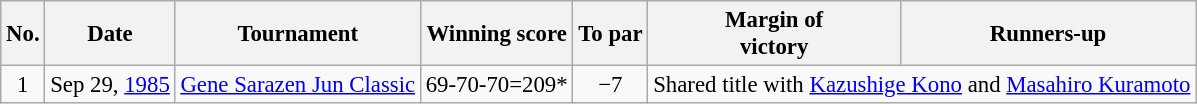<table class="wikitable" style="font-size:95%;">
<tr>
<th>No.</th>
<th>Date</th>
<th>Tournament</th>
<th>Winning score</th>
<th>To par</th>
<th>Margin of<br>victory</th>
<th>Runners-up</th>
</tr>
<tr>
<td align=center>1</td>
<td align=right>Sep 29, <a href='#'>1985</a></td>
<td><a href='#'>Gene Sarazen Jun Classic</a></td>
<td align=right>69-70-70=209*</td>
<td align=center>−7</td>
<td colspan=2 align=center>Shared title with  <a href='#'>Kazushige Kono</a> and  <a href='#'>Masahiro Kuramoto</a></td>
</tr>
</table>
